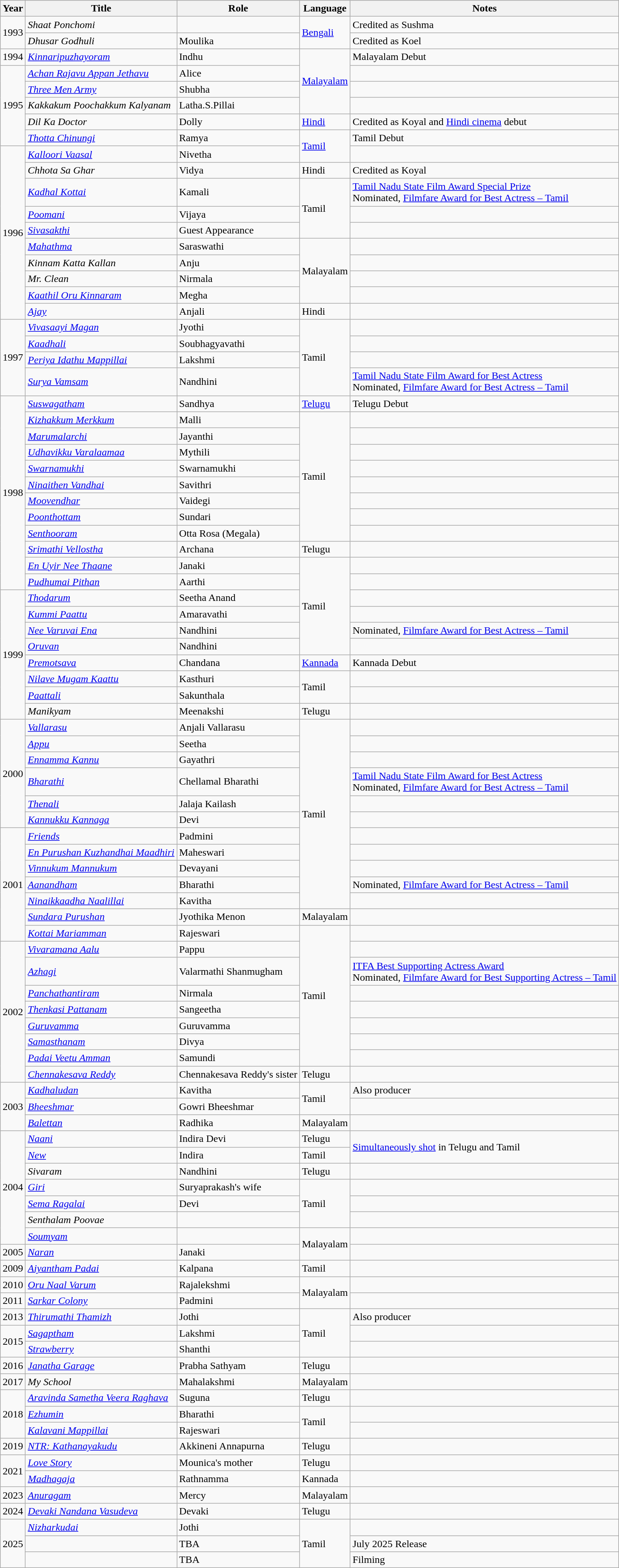<table class="wikitable sortable">
<tr style="background:#ccc; text-align:center;">
<th scope="col">Year</th>
<th scope="col">Title</th>
<th scope="col">Role</th>
<th scope="col">Language</th>
<th scope="col" class="unsortable">Notes</th>
</tr>
<tr>
<td rowspan="2">1993</td>
<td><em>Shaat Ponchomi</em></td>
<td></td>
<td rowspan="2"><a href='#'>Bengali</a></td>
<td>Credited as Sushma</td>
</tr>
<tr>
<td><em>Dhusar Godhuli</em></td>
<td>Moulika</td>
<td>Credited as Koel</td>
</tr>
<tr>
<td>1994</td>
<td><em><a href='#'>Kinnaripuzhayoram</a></em></td>
<td>Indhu</td>
<td rowspan="4"><a href='#'>Malayalam</a></td>
<td>Malayalam Debut</td>
</tr>
<tr>
<td rowspan="5">1995</td>
<td><em><a href='#'>Achan Rajavu Appan Jethavu</a></em></td>
<td>Alice</td>
<td></td>
</tr>
<tr>
<td><em><a href='#'>Three Men Army</a></em></td>
<td>Shubha</td>
<td></td>
</tr>
<tr>
<td><em>Kakkakum Poochakkum Kalyanam</em></td>
<td>Latha.S.Pillai</td>
<td></td>
</tr>
<tr>
<td><em>Dil Ka Doctor</em></td>
<td>Dolly</td>
<td><a href='#'>Hindi</a></td>
<td>Credited as Koyal and <a href='#'>Hindi cinema</a> debut</td>
</tr>
<tr>
<td><em><a href='#'>Thotta Chinungi</a></em></td>
<td>Ramya</td>
<td rowspan="2"><a href='#'>Tamil</a></td>
<td>Tamil Debut</td>
</tr>
<tr>
<td rowspan="10">1996</td>
<td><em><a href='#'>Kalloori Vaasal</a></em></td>
<td>Nivetha</td>
<td></td>
</tr>
<tr>
<td><em>Chhota Sa Ghar</em></td>
<td>Vidya</td>
<td>Hindi</td>
<td>Credited as Koyal</td>
</tr>
<tr>
<td><em><a href='#'>Kadhal Kottai</a></em></td>
<td>Kamali</td>
<td rowspan="3">Tamil</td>
<td><a href='#'>Tamil Nadu State Film Award Special Prize</a><br>Nominated, <a href='#'>Filmfare Award for Best Actress – Tamil</a></td>
</tr>
<tr>
<td><em><a href='#'>Poomani</a></em></td>
<td>Vijaya</td>
<td></td>
</tr>
<tr>
<td><em><a href='#'>Sivasakthi</a></em></td>
<td>Guest Appearance</td>
<td></td>
</tr>
<tr>
<td><em><a href='#'>Mahathma</a></em></td>
<td>Saraswathi</td>
<td rowspan="4">Malayalam</td>
<td></td>
</tr>
<tr>
<td><em>Kinnam Katta Kallan</em></td>
<td>Anju</td>
<td></td>
</tr>
<tr>
<td><em>Mr. Clean</em></td>
<td>Nirmala</td>
<td></td>
</tr>
<tr>
<td><em><a href='#'>Kaathil Oru Kinnaram</a></em></td>
<td>Megha</td>
<td></td>
</tr>
<tr>
<td><em><a href='#'>Ajay</a></em></td>
<td>Anjali</td>
<td>Hindi</td>
<td></td>
</tr>
<tr>
<td rowspan="4">1997</td>
<td><em><a href='#'>Vivasaayi Magan</a></em></td>
<td>Jyothi</td>
<td rowspan="4">Tamil</td>
<td></td>
</tr>
<tr>
<td><em><a href='#'>Kaadhali</a></em></td>
<td>Soubhagyavathi</td>
<td></td>
</tr>
<tr>
<td><em><a href='#'>Periya Idathu Mappillai</a></em></td>
<td>Lakshmi</td>
<td></td>
</tr>
<tr>
<td><em><a href='#'>Surya Vamsam</a></em></td>
<td>Nandhini</td>
<td><a href='#'>Tamil Nadu State Film Award for Best Actress</a><br>Nominated, <a href='#'>Filmfare Award for Best Actress – Tamil</a></td>
</tr>
<tr>
<td rowspan="12">1998</td>
<td><em><a href='#'>Suswagatham</a></em></td>
<td>Sandhya</td>
<td><a href='#'>Telugu</a></td>
<td>Telugu Debut</td>
</tr>
<tr>
<td><em><a href='#'>Kizhakkum Merkkum</a></em></td>
<td>Malli</td>
<td rowspan="8">Tamil</td>
<td></td>
</tr>
<tr>
<td><em><a href='#'>Marumalarchi</a></em></td>
<td>Jayanthi</td>
<td></td>
</tr>
<tr>
<td><em><a href='#'>Udhavikku Varalaamaa</a></em></td>
<td>Mythili</td>
<td></td>
</tr>
<tr>
<td><em><a href='#'>Swarnamukhi</a></em></td>
<td>Swarnamukhi</td>
<td></td>
</tr>
<tr>
<td><em><a href='#'>Ninaithen Vandhai</a></em></td>
<td>Savithri</td>
<td></td>
</tr>
<tr>
<td><em><a href='#'>Moovendhar</a></em></td>
<td>Vaidegi</td>
<td></td>
</tr>
<tr>
<td><em><a href='#'>Poonthottam</a></em></td>
<td>Sundari</td>
<td></td>
</tr>
<tr>
<td><em><a href='#'>Senthooram</a></em></td>
<td>Otta Rosa (Megala)</td>
<td></td>
</tr>
<tr>
<td><em><a href='#'>Srimathi Vellostha</a></em></td>
<td>Archana</td>
<td>Telugu</td>
<td></td>
</tr>
<tr>
<td><em><a href='#'>En Uyir Nee Thaane</a></em></td>
<td>Janaki</td>
<td rowspan="6">Tamil</td>
<td></td>
</tr>
<tr>
<td><em><a href='#'>Pudhumai Pithan</a></em></td>
<td>Aarthi</td>
<td></td>
</tr>
<tr>
<td rowspan="8">1999</td>
<td><em><a href='#'>Thodarum</a></em></td>
<td>Seetha Anand</td>
<td></td>
</tr>
<tr>
<td><em><a href='#'>Kummi Paattu</a></em></td>
<td>Amaravathi</td>
<td></td>
</tr>
<tr>
<td><em><a href='#'>Nee Varuvai Ena</a></em></td>
<td>Nandhini</td>
<td>Nominated, <a href='#'>Filmfare Award for Best Actress – Tamil</a></td>
</tr>
<tr>
<td><em><a href='#'>Oruvan</a></em></td>
<td>Nandhini</td>
<td></td>
</tr>
<tr>
<td><em><a href='#'>Premotsava</a></em></td>
<td>Chandana</td>
<td><a href='#'>Kannada</a></td>
<td>Kannada Debut</td>
</tr>
<tr>
<td><em><a href='#'>Nilave Mugam Kaattu</a></em></td>
<td>Kasthuri</td>
<td rowspan="2">Tamil</td>
<td></td>
</tr>
<tr>
<td><em><a href='#'>Paattali</a></em></td>
<td>Sakunthala</td>
<td></td>
</tr>
<tr>
<td><em>Manikyam</em></td>
<td>Meenakshi</td>
<td>Telugu</td>
<td></td>
</tr>
<tr>
<td rowspan="6">2000</td>
<td><em><a href='#'>Vallarasu</a></em></td>
<td>Anjali Vallarasu</td>
<td rowspan="11">Tamil</td>
<td></td>
</tr>
<tr>
<td><em><a href='#'>Appu</a></em></td>
<td>Seetha</td>
<td></td>
</tr>
<tr>
<td><em><a href='#'>Ennamma Kannu</a></em></td>
<td>Gayathri</td>
<td></td>
</tr>
<tr>
<td><em><a href='#'>Bharathi</a></em></td>
<td>Chellamal Bharathi</td>
<td><a href='#'>Tamil Nadu State Film Award for Best Actress</a><br> Nominated, <a href='#'>Filmfare Award for Best Actress – Tamil</a></td>
</tr>
<tr>
<td><em><a href='#'>Thenali</a></em></td>
<td>Jalaja Kailash</td>
<td></td>
</tr>
<tr>
<td><em><a href='#'>Kannukku Kannaga</a></em></td>
<td>Devi</td>
<td></td>
</tr>
<tr>
<td rowspan="7">2001</td>
<td><em><a href='#'>Friends</a></em></td>
<td>Padmini</td>
<td></td>
</tr>
<tr>
<td><em><a href='#'>En Purushan Kuzhandhai Maadhiri</a></em></td>
<td>Maheswari</td>
<td></td>
</tr>
<tr>
<td><em><a href='#'>Vinnukum Mannukum</a></em></td>
<td>Devayani</td>
<td></td>
</tr>
<tr>
<td><em><a href='#'>Aanandham</a></em></td>
<td>Bharathi</td>
<td>Nominated, <a href='#'>Filmfare Award for Best Actress – Tamil</a></td>
</tr>
<tr>
<td><em><a href='#'>Ninaikkaadha Naalillai</a></em></td>
<td>Kavitha</td>
<td></td>
</tr>
<tr>
<td><em><a href='#'>Sundara Purushan</a></em></td>
<td>Jyothika Menon</td>
<td>Malayalam</td>
<td></td>
</tr>
<tr>
<td><em><a href='#'>Kottai Mariamman</a></em></td>
<td>Rajeswari</td>
<td rowspan="8">Tamil</td>
<td></td>
</tr>
<tr>
<td rowspan="8">2002</td>
<td><em><a href='#'>Vivaramana Aalu</a></em></td>
<td>Pappu</td>
<td></td>
</tr>
<tr>
<td><em><a href='#'>Azhagi</a></em></td>
<td>Valarmathi Shanmugham</td>
<td><a href='#'>ITFA Best Supporting Actress Award</a><br>Nominated, <a href='#'>Filmfare Award for Best Supporting Actress – Tamil</a></td>
</tr>
<tr>
<td><em><a href='#'>Panchathantiram</a></em></td>
<td>Nirmala</td>
<td></td>
</tr>
<tr>
<td><em><a href='#'>Thenkasi Pattanam</a></em></td>
<td>Sangeetha</td>
<td></td>
</tr>
<tr>
<td><em><a href='#'>Guruvamma</a></em></td>
<td>Guruvamma</td>
<td></td>
</tr>
<tr>
<td><em><a href='#'>Samasthanam</a></em></td>
<td>Divya</td>
<td></td>
</tr>
<tr>
<td><em><a href='#'>Padai Veetu Amman</a></em></td>
<td>Samundi</td>
<td></td>
</tr>
<tr>
<td><em><a href='#'>Chennakesava Reddy</a></em></td>
<td>Chennakesava Reddy's sister</td>
<td>Telugu</td>
<td></td>
</tr>
<tr>
<td rowspan="3">2003</td>
<td><em><a href='#'>Kadhaludan</a></em></td>
<td>Kavitha</td>
<td rowspan="2">Tamil</td>
<td>Also producer</td>
</tr>
<tr>
<td><em><a href='#'>Bheeshmar</a></em></td>
<td>Gowri Bheeshmar</td>
<td></td>
</tr>
<tr>
<td><em><a href='#'>Balettan</a></em></td>
<td>Radhika</td>
<td>Malayalam</td>
<td></td>
</tr>
<tr>
<td rowspan="7">2004</td>
<td><em><a href='#'>Naani</a></em></td>
<td>Indira Devi</td>
<td>Telugu</td>
<td rowspan="2"><a href='#'>Simultaneously shot</a> in Telugu and Tamil</td>
</tr>
<tr>
<td><em><a href='#'>New</a></em></td>
<td>Indira</td>
<td>Tamil</td>
</tr>
<tr>
<td><em>Sivaram</em></td>
<td>Nandhini</td>
<td>Telugu</td>
<td></td>
</tr>
<tr>
<td><em><a href='#'>Giri</a></em></td>
<td>Suryaprakash's wife</td>
<td rowspan="3">Tamil</td>
<td></td>
</tr>
<tr>
<td><em><a href='#'>Sema Ragalai</a></em></td>
<td>Devi</td>
<td></td>
</tr>
<tr>
<td><em>Senthalam Poovae</em></td>
<td></td>
<td></td>
</tr>
<tr>
<td><em><a href='#'>Soumyam</a></em></td>
<td></td>
<td rowspan="2">Malayalam</td>
<td></td>
</tr>
<tr>
<td>2005</td>
<td><em><a href='#'>Naran</a></em></td>
<td>Janaki</td>
<td></td>
</tr>
<tr>
<td>2009</td>
<td><em><a href='#'>Aiyantham Padai</a></em></td>
<td>Kalpana</td>
<td>Tamil</td>
<td></td>
</tr>
<tr>
<td>2010</td>
<td><em><a href='#'>Oru Naal Varum</a></em></td>
<td>Rajalekshmi</td>
<td rowspan="2">Malayalam</td>
<td></td>
</tr>
<tr>
<td>2011</td>
<td><em><a href='#'>Sarkar Colony</a></em></td>
<td>Padmini</td>
<td></td>
</tr>
<tr>
<td>2013</td>
<td><em><a href='#'>Thirumathi Thamizh</a></em></td>
<td>Jothi</td>
<td rowspan="3">Tamil</td>
<td>Also producer</td>
</tr>
<tr>
<td rowspan="2">2015</td>
<td><em><a href='#'>Sagaptham</a></em></td>
<td>Lakshmi</td>
<td></td>
</tr>
<tr>
<td><em> <a href='#'>Strawberry</a></em></td>
<td>Shanthi</td>
<td></td>
</tr>
<tr>
<td>2016</td>
<td><em><a href='#'>Janatha Garage</a></em></td>
<td>Prabha Sathyam</td>
<td>Telugu</td>
<td></td>
</tr>
<tr>
<td>2017</td>
<td><em>My School</em></td>
<td>Mahalakshmi</td>
<td>Malayalam</td>
<td></td>
</tr>
<tr>
<td rowspan="3">2018</td>
<td><em><a href='#'>Aravinda Sametha Veera Raghava</a></em></td>
<td>Suguna</td>
<td>Telugu</td>
<td></td>
</tr>
<tr>
<td><em><a href='#'>Ezhumin</a></em></td>
<td>Bharathi</td>
<td rowspan="2">Tamil</td>
<td></td>
</tr>
<tr>
<td><em><a href='#'>Kalavani Mappillai</a></em></td>
<td>Rajeswari</td>
<td></td>
</tr>
<tr>
<td>2019</td>
<td><em><a href='#'>NTR: Kathanayakudu</a></em></td>
<td>Akkineni Annapurna</td>
<td>Telugu</td>
<td></td>
</tr>
<tr>
<td rowspan="2">2021</td>
<td><em><a href='#'>Love Story</a></em></td>
<td>Mounica's mother</td>
<td>Telugu</td>
<td></td>
</tr>
<tr>
<td><em><a href='#'>Madhagaja</a></em></td>
<td>Rathnamma</td>
<td>Kannada</td>
<td></td>
</tr>
<tr>
<td>2023</td>
<td><em><a href='#'>Anuragam</a></em></td>
<td>Mercy</td>
<td>Malayalam</td>
<td></td>
</tr>
<tr>
<td>2024</td>
<td><em><a href='#'>Devaki Nandana Vasudeva</a></em></td>
<td>Devaki</td>
<td>Telugu</td>
<td></td>
</tr>
<tr>
<td rowspan="3">2025</td>
<td><em><a href='#'>Nizharkudai</a></em></td>
<td>Jothi</td>
<td rowspan="3">Tamil</td>
<td></td>
</tr>
<tr>
<td></td>
<td>TBA</td>
<td>July 2025 Release</td>
</tr>
<tr>
<td></td>
<td>TBA</td>
<td>Filming</td>
</tr>
</table>
